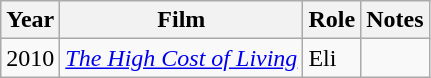<table class="wikitable sortable">
<tr>
<th>Year</th>
<th>Film</th>
<th>Role</th>
<th>Notes</th>
</tr>
<tr>
<td>2010</td>
<td><em><a href='#'>The High Cost of Living</a></em></td>
<td>Eli</td>
<td></td>
</tr>
</table>
